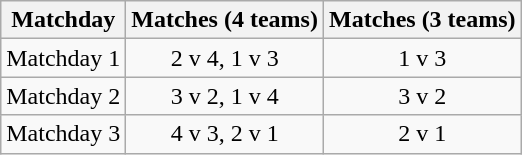<table class="wikitable" style="text-align:center">
<tr>
<th>Matchday</th>
<th>Matches (4 teams)</th>
<th>Matches (3 teams)</th>
</tr>
<tr>
<td>Matchday 1</td>
<td>2 v 4, 1 v 3</td>
<td>1 v 3</td>
</tr>
<tr>
<td>Matchday 2</td>
<td>3 v 2, 1 v 4</td>
<td>3 v 2</td>
</tr>
<tr>
<td>Matchday 3</td>
<td>4 v 3, 2 v 1</td>
<td>2 v 1</td>
</tr>
</table>
